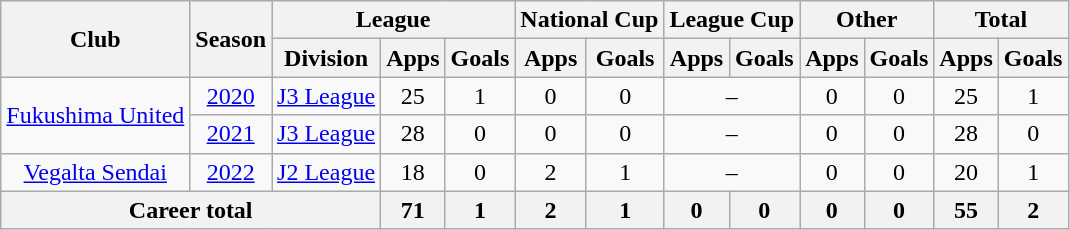<table class="wikitable" style="text-align: center">
<tr>
<th rowspan="2">Club</th>
<th rowspan="2">Season</th>
<th colspan="3">League</th>
<th colspan="2">National Cup</th>
<th colspan="2">League Cup</th>
<th colspan="2">Other</th>
<th colspan="2">Total</th>
</tr>
<tr>
<th>Division</th>
<th>Apps</th>
<th>Goals</th>
<th>Apps</th>
<th>Goals</th>
<th>Apps</th>
<th>Goals</th>
<th>Apps</th>
<th>Goals</th>
<th>Apps</th>
<th>Goals</th>
</tr>
<tr>
<td rowspan="2"><a href='#'>Fukushima United</a></td>
<td><a href='#'>2020</a></td>
<td><a href='#'>J3 League</a></td>
<td>25</td>
<td>1</td>
<td>0</td>
<td>0</td>
<td colspan="2">–</td>
<td>0</td>
<td>0</td>
<td>25</td>
<td>1</td>
</tr>
<tr>
<td><a href='#'>2021</a></td>
<td><a href='#'>J3 League</a></td>
<td>28</td>
<td>0</td>
<td>0</td>
<td>0</td>
<td colspan="2">–</td>
<td>0</td>
<td>0</td>
<td>28</td>
<td>0</td>
</tr>
<tr>
<td><a href='#'>Vegalta Sendai</a></td>
<td><a href='#'>2022</a></td>
<td><a href='#'>J2 League</a></td>
<td>18</td>
<td>0</td>
<td>2</td>
<td>1</td>
<td colspan="2">–</td>
<td>0</td>
<td>0</td>
<td>20</td>
<td>1</td>
</tr>
<tr>
<th colspan=3>Career total</th>
<th>71</th>
<th>1</th>
<th>2</th>
<th>1</th>
<th>0</th>
<th>0</th>
<th>0</th>
<th>0</th>
<th>55</th>
<th>2</th>
</tr>
</table>
